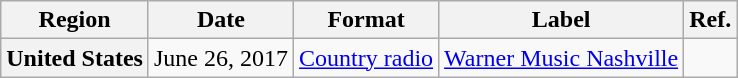<table class="wikitable plainrowheaders">
<tr>
<th scope="col">Region</th>
<th scope="col">Date</th>
<th scope="col">Format</th>
<th scope="col">Label</th>
<th scope="col">Ref.</th>
</tr>
<tr>
<th scope="row">United States</th>
<td>June 26, 2017</td>
<td><a href='#'>Country radio</a></td>
<td><a href='#'>Warner Music Nashville</a></td>
<td></td>
</tr>
</table>
